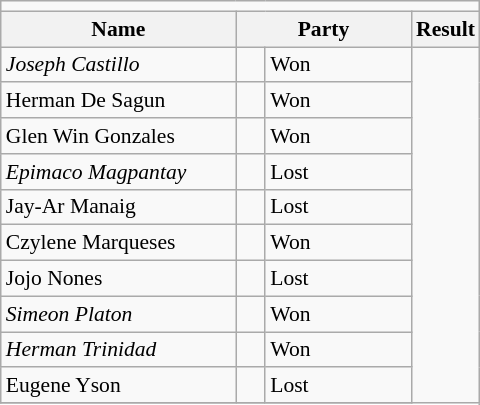<table class=wikitable style="font-size:90%">
<tr>
<td colspan=4 bgcolor=></td>
</tr>
<tr>
<th width=150px>Name</th>
<th colspan=2 width=110px>Party</th>
<th>Result</th>
</tr>
<tr>
<td><em>Joseph Castillo</em></td>
<td></td>
<td>Won</td>
</tr>
<tr>
<td>Herman De Sagun</td>
<td></td>
<td>Won</td>
</tr>
<tr>
<td>Glen Win Gonzales</td>
<td></td>
<td>Won</td>
</tr>
<tr>
<td><em>Epimaco Magpantay</em></td>
<td></td>
<td>Lost</td>
</tr>
<tr>
<td>Jay-Ar Manaig</td>
<td></td>
<td>Lost</td>
</tr>
<tr>
<td>Czylene Marqueses</td>
<td></td>
<td>Won</td>
</tr>
<tr>
<td>Jojo Nones</td>
<td></td>
<td>Lost</td>
</tr>
<tr>
<td><em>Simeon Platon</em></td>
<td></td>
<td>Won</td>
</tr>
<tr>
<td><em>Herman Trinidad</em></td>
<td></td>
<td>Won</td>
</tr>
<tr>
<td>Eugene Yson</td>
<td></td>
<td>Lost</td>
</tr>
<tr>
</tr>
</table>
